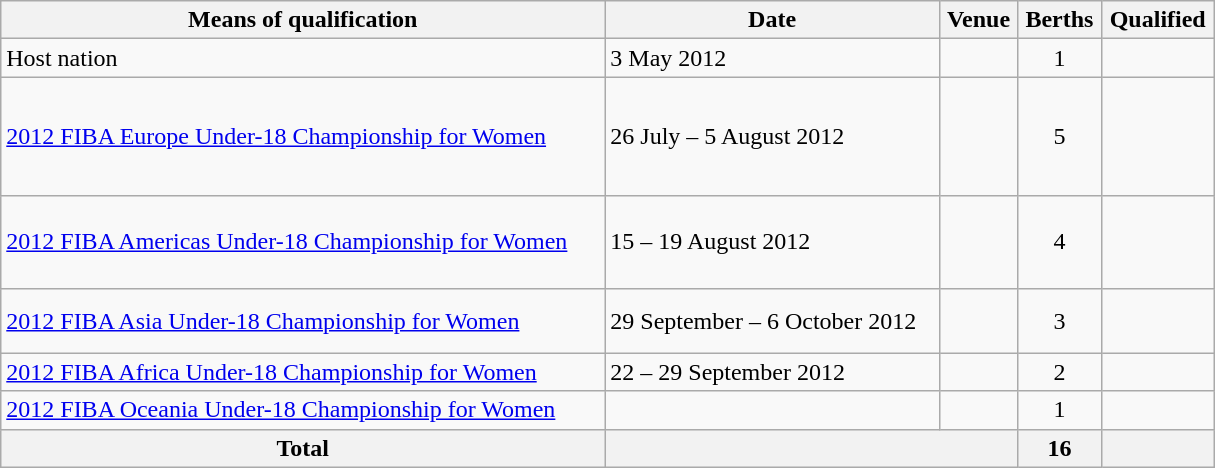<table class="wikitable" style="width:810px;">
<tr>
<th>Means of qualification</th>
<th>Date</th>
<th>Venue</th>
<th>Berths</th>
<th>Qualified</th>
</tr>
<tr>
<td>Host nation</td>
<td>3 May 2012</td>
<td></td>
<td style="text-align:center;">1</td>
<td></td>
</tr>
<tr>
<td><a href='#'>2012 FIBA Europe Under-18 Championship for Women</a></td>
<td>26 July – 5 August 2012</td>
<td></td>
<td style="text-align:center;">5</td>
<td><br><br><br><br></td>
</tr>
<tr>
<td><a href='#'>2012 FIBA Americas Under-18 Championship for Women</a></td>
<td>15 – 19 August 2012</td>
<td></td>
<td style="text-align:center;">4</td>
<td><br><br><br></td>
</tr>
<tr>
<td><a href='#'>2012 FIBA Asia Under-18 Championship for Women</a></td>
<td>29 September – 6 October 2012</td>
<td></td>
<td style="text-align:center;">3</td>
<td><br><br></td>
</tr>
<tr>
<td><a href='#'>2012 FIBA Africa Under-18 Championship for Women</a></td>
<td>22 – 29 September 2012</td>
<td></td>
<td style="text-align:center;">2</td>
<td><br></td>
</tr>
<tr>
<td><a href='#'>2012 FIBA Oceania Under-18 Championship for Women</a></td>
<td></td>
<td></td>
<td style="text-align:center;">1</td>
<td></td>
</tr>
<tr>
<th>Total</th>
<th colspan="2"></th>
<th>16</th>
<th></th>
</tr>
</table>
